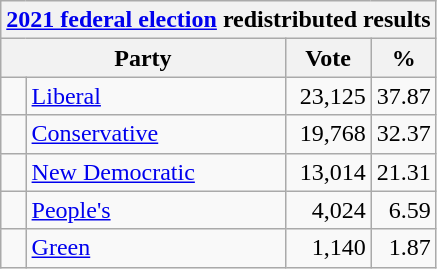<table class="wikitable">
<tr>
<th colspan="4"><a href='#'>2021 federal election</a> redistributed results</th>
</tr>
<tr>
<th bgcolor="#DDDDFF" width="130px" colspan="2">Party</th>
<th bgcolor="#DDDDFF" width="50px">Vote</th>
<th bgcolor="#DDDDFF" width="30px">%</th>
</tr>
<tr>
<td> </td>
<td><a href='#'>Liberal</a></td>
<td align=right>23,125</td>
<td align=right>37.87</td>
</tr>
<tr>
<td> </td>
<td><a href='#'>Conservative</a></td>
<td align=right>19,768</td>
<td align=right>32.37</td>
</tr>
<tr>
<td> </td>
<td><a href='#'>New Democratic</a></td>
<td align=right>13,014</td>
<td align=right>21.31</td>
</tr>
<tr>
<td> </td>
<td><a href='#'>People's</a></td>
<td align=right>4,024</td>
<td align=right>6.59</td>
</tr>
<tr>
<td> </td>
<td><a href='#'>Green</a></td>
<td align=right>1,140</td>
<td align=right>1.87</td>
</tr>
</table>
